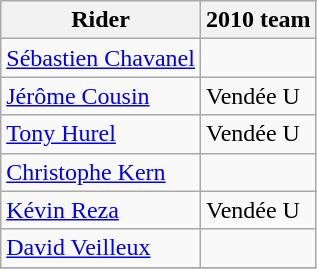<table class="wikitable">
<tr>
<th>Rider</th>
<th>2010 team</th>
</tr>
<tr>
<td><a href='#'>Sébastien Chavanel</a></td>
<td></td>
</tr>
<tr>
<td><a href='#'>Jérôme Cousin</a></td>
<td>Vendée U</td>
</tr>
<tr>
<td><a href='#'>Tony Hurel</a></td>
<td>Vendée U</td>
</tr>
<tr>
<td><a href='#'>Christophe Kern</a></td>
<td></td>
</tr>
<tr>
<td><a href='#'>Kévin Reza</a></td>
<td>Vendée U</td>
</tr>
<tr>
<td><a href='#'>David Veilleux</a></td>
<td></td>
</tr>
<tr>
</tr>
</table>
